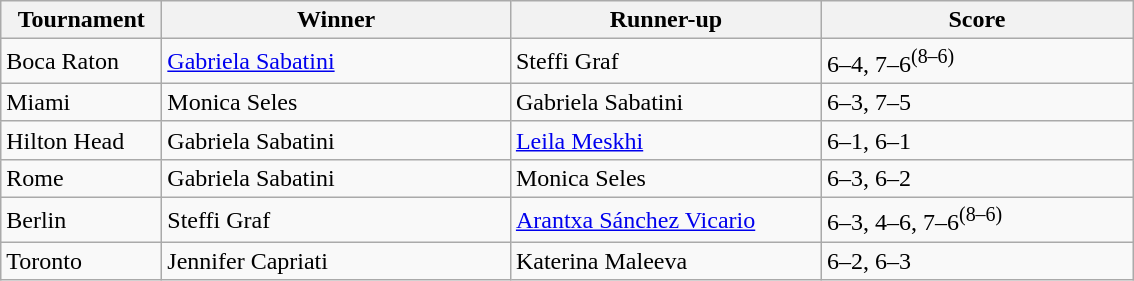<table class="wikitable">
<tr>
<th width=100>Tournament</th>
<th width=225>Winner</th>
<th width=200>Runner-up</th>
<th width=200>Score</th>
</tr>
<tr>
<td>Boca Raton</td>
<td> <a href='#'>Gabriela Sabatini</a></td>
<td> Steffi Graf</td>
<td>6–4, 7–6<sup>(8–6)</sup></td>
</tr>
<tr>
<td>Miami</td>
<td> Monica Seles</td>
<td> Gabriela Sabatini</td>
<td>6–3, 7–5</td>
</tr>
<tr>
<td>Hilton Head</td>
<td> Gabriela Sabatini</td>
<td> <a href='#'>Leila Meskhi</a></td>
<td>6–1, 6–1</td>
</tr>
<tr>
<td>Rome</td>
<td> Gabriela Sabatini</td>
<td> Monica Seles</td>
<td>6–3, 6–2</td>
</tr>
<tr>
<td>Berlin</td>
<td> Steffi Graf</td>
<td> <a href='#'>Arantxa Sánchez Vicario</a></td>
<td>6–3, 4–6, 7–6<sup>(8–6)</sup></td>
</tr>
<tr>
<td>Toronto</td>
<td> Jennifer Capriati</td>
<td> Katerina Maleeva</td>
<td>6–2, 6–3</td>
</tr>
</table>
